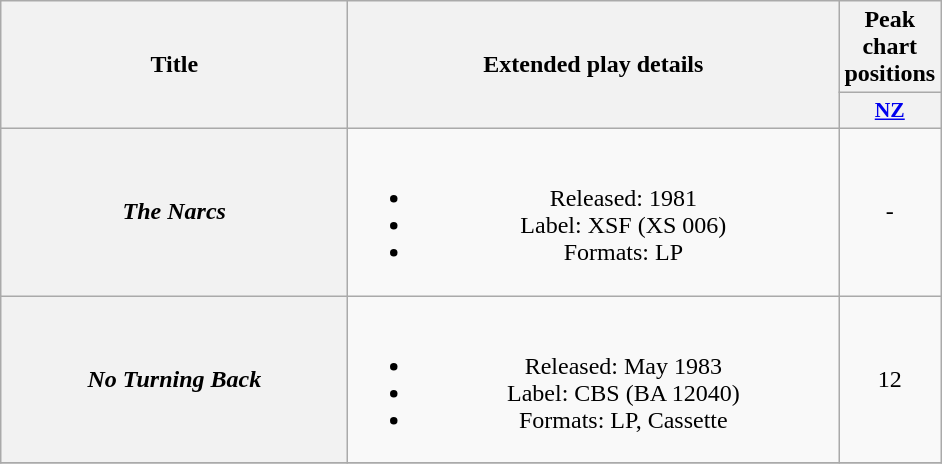<table class="wikitable plainrowheaders" style="text-align:center;">
<tr>
<th scope="col" rowspan="2" style="width:14em;">Title</th>
<th scope="col" rowspan="2" style="width:20em;">Extended play details</th>
<th scope="col" colspan="1">Peak chart positions</th>
</tr>
<tr>
<th scope="col" style="width:3em;font-size:90%;"><a href='#'>NZ</a><br></th>
</tr>
<tr>
<th scope="row"><em>The Narcs</em></th>
<td><br><ul><li>Released: 1981</li><li>Label: XSF (XS 006)</li><li>Formats: LP</li></ul></td>
<td>-</td>
</tr>
<tr>
<th scope="row"><em>No Turning Back</em></th>
<td><br><ul><li>Released: May 1983</li><li>Label: CBS (BA 12040)</li><li>Formats: LP, Cassette</li></ul></td>
<td>12</td>
</tr>
<tr>
</tr>
</table>
